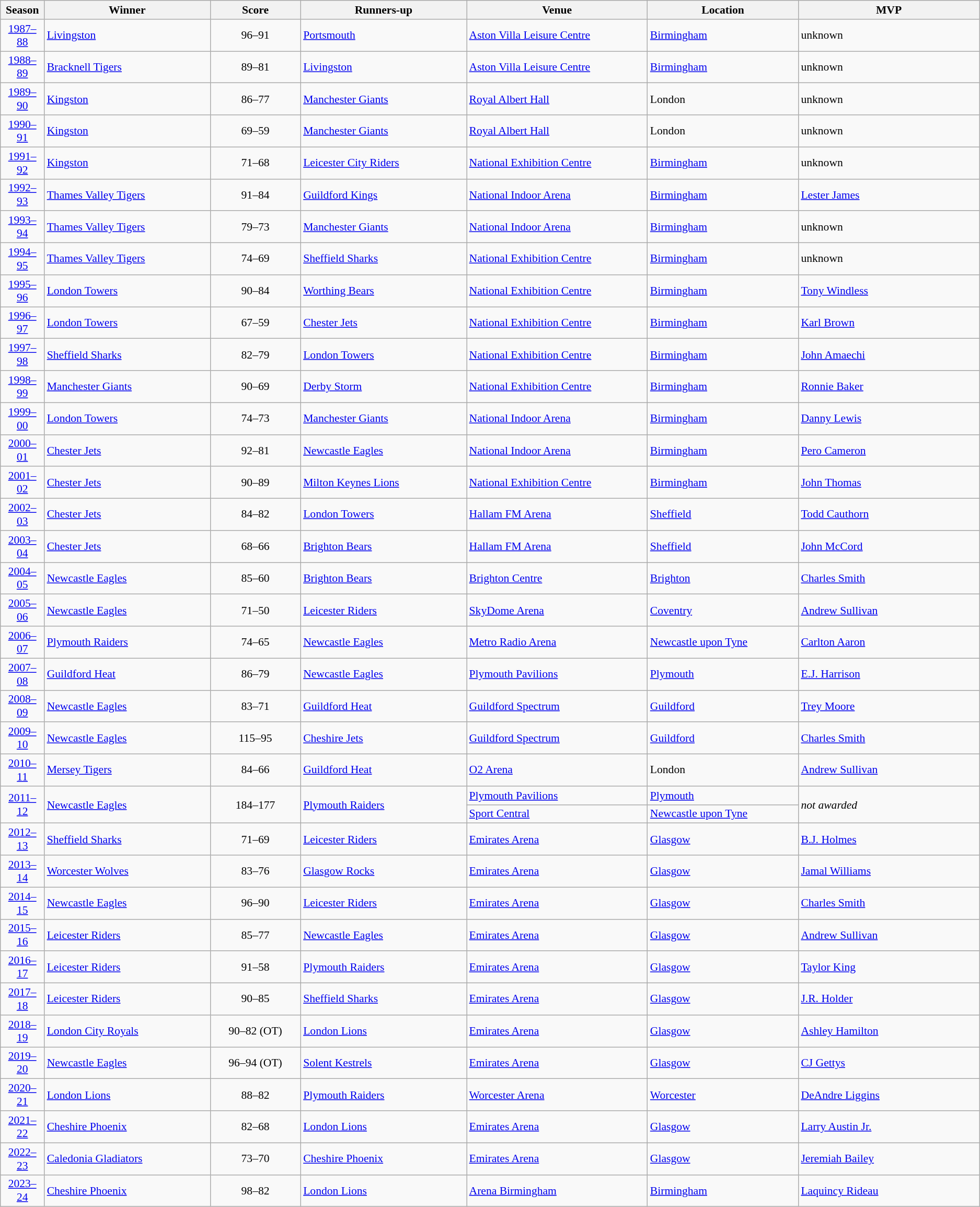<table class="sortable wikitable" style="font-size:90%;">
<tr>
<th width=1%>Season</th>
<th width=11%>Winner</th>
<th width=6%>Score</th>
<th width=11%>Runners-up</th>
<th width=12%>Venue</th>
<th width=10%>Location</th>
<th width=12%>MVP</th>
</tr>
<tr>
<td align=center><a href='#'>1987–88</a></td>
<td><a href='#'>Livingston</a></td>
<td align=center>96–91</td>
<td><a href='#'>Portsmouth</a></td>
<td><a href='#'>Aston Villa Leisure Centre</a></td>
<td><a href='#'>Birmingham</a></td>
<td>unknown</td>
</tr>
<tr>
<td align=center><a href='#'>1988–89</a></td>
<td><a href='#'>Bracknell Tigers</a></td>
<td align=center>89–81</td>
<td><a href='#'>Livingston</a></td>
<td><a href='#'>Aston Villa Leisure Centre</a></td>
<td><a href='#'>Birmingham</a></td>
<td>unknown</td>
</tr>
<tr>
<td align=center><a href='#'>1989–90</a></td>
<td><a href='#'>Kingston</a></td>
<td align=center>86–77</td>
<td><a href='#'>Manchester Giants</a></td>
<td><a href='#'>Royal Albert Hall</a></td>
<td>London</td>
<td>unknown</td>
</tr>
<tr>
<td align=center><a href='#'>1990–91</a></td>
<td><a href='#'>Kingston</a></td>
<td align=center>69–59</td>
<td><a href='#'>Manchester Giants</a></td>
<td><a href='#'>Royal Albert Hall</a></td>
<td>London</td>
<td>unknown</td>
</tr>
<tr>
<td align=center><a href='#'>1991–92</a></td>
<td><a href='#'>Kingston</a></td>
<td align=center>71–68</td>
<td><a href='#'>Leicester City Riders</a></td>
<td><a href='#'>National Exhibition Centre</a></td>
<td><a href='#'>Birmingham</a></td>
<td>unknown</td>
</tr>
<tr>
<td align=center><a href='#'>1992–93</a></td>
<td><a href='#'>Thames Valley Tigers</a></td>
<td align=center>91–84</td>
<td><a href='#'>Guildford Kings</a></td>
<td><a href='#'>National Indoor Arena</a></td>
<td><a href='#'>Birmingham</a></td>
<td> <a href='#'>Lester James</a></td>
</tr>
<tr>
<td align=center><a href='#'>1993–94</a></td>
<td><a href='#'>Thames Valley Tigers</a></td>
<td align=center>79–73</td>
<td><a href='#'>Manchester Giants</a></td>
<td><a href='#'>National Indoor Arena</a></td>
<td><a href='#'>Birmingham</a></td>
<td>unknown</td>
</tr>
<tr>
<td align=center><a href='#'>1994–95</a></td>
<td><a href='#'>Thames Valley Tigers</a></td>
<td align=center>74–69</td>
<td><a href='#'>Sheffield Sharks</a></td>
<td><a href='#'>National Exhibition Centre</a></td>
<td><a href='#'>Birmingham</a></td>
<td>unknown</td>
</tr>
<tr>
<td align=center><a href='#'>1995–96</a></td>
<td><a href='#'>London Towers</a></td>
<td align=center>90–84</td>
<td><a href='#'>Worthing Bears</a></td>
<td><a href='#'>National Exhibition Centre</a></td>
<td><a href='#'>Birmingham</a></td>
<td> <a href='#'>Tony Windless</a></td>
</tr>
<tr>
<td align=center><a href='#'>1996–97</a></td>
<td><a href='#'>London Towers</a></td>
<td align=center>67–59</td>
<td><a href='#'>Chester Jets</a></td>
<td><a href='#'>National Exhibition Centre</a></td>
<td><a href='#'>Birmingham</a></td>
<td> <a href='#'>Karl Brown</a></td>
</tr>
<tr>
<td align=center><a href='#'>1997–98</a></td>
<td><a href='#'>Sheffield Sharks</a></td>
<td align=center>82–79</td>
<td><a href='#'>London Towers</a></td>
<td><a href='#'>National Exhibition Centre</a></td>
<td><a href='#'>Birmingham</a></td>
<td> <a href='#'>John Amaechi</a></td>
</tr>
<tr>
<td align=center><a href='#'>1998–99</a></td>
<td><a href='#'>Manchester Giants</a></td>
<td align=center>90–69</td>
<td><a href='#'>Derby Storm</a></td>
<td><a href='#'>National Exhibition Centre</a></td>
<td><a href='#'>Birmingham</a></td>
<td> <a href='#'>Ronnie Baker</a></td>
</tr>
<tr>
<td align=center><a href='#'>1999–00</a></td>
<td><a href='#'>London Towers</a></td>
<td align=center>74–73</td>
<td><a href='#'>Manchester Giants</a></td>
<td><a href='#'>National Indoor Arena</a></td>
<td><a href='#'>Birmingham</a></td>
<td> <a href='#'>Danny Lewis</a></td>
</tr>
<tr>
<td align=center><a href='#'>2000–01</a></td>
<td><a href='#'>Chester Jets</a></td>
<td align=center>92–81</td>
<td><a href='#'>Newcastle Eagles</a></td>
<td><a href='#'>National Indoor Arena</a></td>
<td><a href='#'>Birmingham</a></td>
<td> <a href='#'>Pero Cameron</a></td>
</tr>
<tr>
<td align=center><a href='#'>2001–02</a></td>
<td><a href='#'>Chester Jets</a></td>
<td align=center>90–89</td>
<td><a href='#'>Milton Keynes Lions</a></td>
<td><a href='#'>National Exhibition Centre</a></td>
<td><a href='#'>Birmingham</a></td>
<td> <a href='#'>John Thomas</a></td>
</tr>
<tr>
<td align=center><a href='#'>2002–03</a></td>
<td><a href='#'>Chester Jets</a></td>
<td align=center>84–82</td>
<td><a href='#'>London Towers</a></td>
<td><a href='#'>Hallam FM Arena</a></td>
<td><a href='#'>Sheffield</a></td>
<td>  <a href='#'>Todd Cauthorn</a></td>
</tr>
<tr>
<td align=center><a href='#'>2003–04</a></td>
<td><a href='#'>Chester Jets</a></td>
<td align=center>68–66</td>
<td><a href='#'>Brighton Bears</a></td>
<td><a href='#'>Hallam FM Arena</a></td>
<td><a href='#'>Sheffield</a></td>
<td>  <a href='#'>John McCord</a></td>
</tr>
<tr>
<td align=center><a href='#'>2004–05</a></td>
<td><a href='#'>Newcastle Eagles</a></td>
<td align=center>85–60</td>
<td><a href='#'>Brighton Bears</a></td>
<td><a href='#'>Brighton Centre</a></td>
<td><a href='#'>Brighton</a></td>
<td> <a href='#'>Charles Smith</a></td>
</tr>
<tr>
<td align=center><a href='#'>2005–06</a></td>
<td><a href='#'>Newcastle Eagles</a></td>
<td align=center>71–50</td>
<td><a href='#'>Leicester Riders</a></td>
<td><a href='#'>SkyDome Arena</a></td>
<td><a href='#'>Coventry</a></td>
<td> <a href='#'>Andrew Sullivan</a></td>
</tr>
<tr>
<td align=center><a href='#'>2006–07</a></td>
<td><a href='#'>Plymouth Raiders</a></td>
<td align=center>74–65</td>
<td><a href='#'>Newcastle Eagles</a></td>
<td><a href='#'>Metro Radio Arena</a></td>
<td><a href='#'>Newcastle upon Tyne</a></td>
<td> <a href='#'>Carlton Aaron</a></td>
</tr>
<tr>
<td align=center><a href='#'>2007–08</a></td>
<td><a href='#'>Guildford Heat</a></td>
<td align=center>86–79</td>
<td><a href='#'>Newcastle Eagles</a></td>
<td><a href='#'>Plymouth Pavilions</a></td>
<td><a href='#'>Plymouth</a></td>
<td> <a href='#'>E.J. Harrison</a></td>
</tr>
<tr>
<td align=center><a href='#'>2008–09</a></td>
<td><a href='#'>Newcastle Eagles</a></td>
<td align=center>83–71</td>
<td><a href='#'>Guildford Heat</a></td>
<td><a href='#'>Guildford Spectrum</a></td>
<td><a href='#'>Guildford</a></td>
<td> <a href='#'>Trey Moore</a></td>
</tr>
<tr>
<td align=center><a href='#'>2009–10</a></td>
<td><a href='#'>Newcastle Eagles</a></td>
<td align=center>115–95</td>
<td><a href='#'>Cheshire Jets</a></td>
<td><a href='#'>Guildford Spectrum</a></td>
<td><a href='#'>Guildford</a></td>
<td>  <a href='#'>Charles Smith</a></td>
</tr>
<tr>
<td align=center><a href='#'>2010–11</a></td>
<td><a href='#'>Mersey Tigers</a></td>
<td align=center>84–66</td>
<td><a href='#'>Guildford Heat</a></td>
<td><a href='#'>O2 Arena</a></td>
<td>London</td>
<td> <a href='#'>Andrew Sullivan</a></td>
</tr>
<tr>
<td rowspan="2" align="center"><a href='#'>2011–12</a></td>
<td rowspan="2"><a href='#'>Newcastle Eagles</a></td>
<td rowspan="2" align="center">184–177 <br></td>
<td rowspan="2"><a href='#'>Plymouth Raiders</a></td>
<td><a href='#'>Plymouth Pavilions</a><br></td>
<td><a href='#'>Plymouth</a><br></td>
<td rowspan="2"><em>not awarded</em></td>
</tr>
<tr>
<td><a href='#'>Sport Central</a></td>
<td><a href='#'>Newcastle upon Tyne</a></td>
</tr>
<tr>
<td align=center><a href='#'>2012–13</a></td>
<td><a href='#'>Sheffield Sharks</a></td>
<td align=center>71–69</td>
<td><a href='#'>Leicester Riders</a></td>
<td><a href='#'>Emirates Arena</a></td>
<td><a href='#'>Glasgow</a></td>
<td> <a href='#'>B.J. Holmes</a></td>
</tr>
<tr>
<td align=center><a href='#'>2013–14</a></td>
<td><a href='#'>Worcester Wolves</a></td>
<td align=center>83–76</td>
<td><a href='#'>Glasgow Rocks</a></td>
<td><a href='#'>Emirates Arena</a></td>
<td><a href='#'>Glasgow</a></td>
<td>  <a href='#'>Jamal Williams</a></td>
</tr>
<tr>
<td align=center><a href='#'>2014–15</a></td>
<td><a href='#'>Newcastle Eagles</a></td>
<td align=center>96–90</td>
<td><a href='#'>Leicester Riders</a></td>
<td><a href='#'>Emirates Arena</a></td>
<td><a href='#'>Glasgow</a></td>
<td>  <a href='#'>Charles Smith</a></td>
</tr>
<tr>
<td align=center><a href='#'>2015–16</a></td>
<td><a href='#'>Leicester Riders</a></td>
<td align=center>85–77</td>
<td><a href='#'>Newcastle Eagles</a></td>
<td><a href='#'>Emirates Arena</a></td>
<td><a href='#'>Glasgow</a></td>
<td> <a href='#'>Andrew Sullivan</a></td>
</tr>
<tr>
<td align=center><a href='#'>2016–17</a></td>
<td><a href='#'>Leicester Riders</a></td>
<td align=center>91–58</td>
<td><a href='#'>Plymouth Raiders</a></td>
<td><a href='#'>Emirates Arena</a></td>
<td><a href='#'>Glasgow</a></td>
<td> <a href='#'>Taylor King</a></td>
</tr>
<tr>
<td align=center><a href='#'>2017–18</a></td>
<td><a href='#'>Leicester Riders</a></td>
<td align=center>90–85</td>
<td><a href='#'>Sheffield Sharks</a></td>
<td><a href='#'>Emirates Arena</a></td>
<td><a href='#'>Glasgow</a></td>
<td> <a href='#'>J.R. Holder</a></td>
</tr>
<tr>
<td align=center><a href='#'>2018–19</a></td>
<td><a href='#'>London City Royals</a></td>
<td align=center>90–82 (OT)</td>
<td><a href='#'>London Lions</a></td>
<td><a href='#'>Emirates Arena</a></td>
<td><a href='#'>Glasgow</a></td>
<td> <a href='#'>Ashley Hamilton</a></td>
</tr>
<tr>
<td align=center><a href='#'>2019–20</a></td>
<td><a href='#'>Newcastle Eagles</a></td>
<td align=center>96–94 (OT)</td>
<td><a href='#'>Solent Kestrels</a></td>
<td><a href='#'>Emirates Arena</a></td>
<td><a href='#'>Glasgow</a></td>
<td> <a href='#'>CJ Gettys</a></td>
</tr>
<tr>
<td align=center><a href='#'>2020–21</a></td>
<td><a href='#'>London Lions</a></td>
<td align=center>88–82</td>
<td><a href='#'>Plymouth Raiders</a></td>
<td><a href='#'>Worcester Arena</a></td>
<td><a href='#'>Worcester</a></td>
<td> <a href='#'>DeAndre Liggins</a></td>
</tr>
<tr>
<td align=center><a href='#'>2021–22</a></td>
<td><a href='#'>Cheshire Phoenix</a></td>
<td align=center>82–68</td>
<td><a href='#'>London Lions</a></td>
<td><a href='#'>Emirates Arena</a></td>
<td><a href='#'>Glasgow</a></td>
<td> <a href='#'>Larry Austin Jr.</a></td>
</tr>
<tr>
<td align=center><a href='#'>2022–23</a></td>
<td><a href='#'>Caledonia Gladiators</a></td>
<td align=center>73–70</td>
<td><a href='#'>Cheshire Phoenix</a></td>
<td><a href='#'>Emirates Arena</a></td>
<td><a href='#'>Glasgow</a></td>
<td> <a href='#'>Jeremiah Bailey</a></td>
</tr>
<tr>
<td align=center><a href='#'>2023–24</a></td>
<td><a href='#'>Cheshire Phoenix</a></td>
<td align=center>98–82</td>
<td><a href='#'>London Lions</a></td>
<td><a href='#'>Arena Birmingham</a></td>
<td><a href='#'>Birmingham</a></td>
<td> <a href='#'>Laquincy Rideau</a></td>
</tr>
</table>
